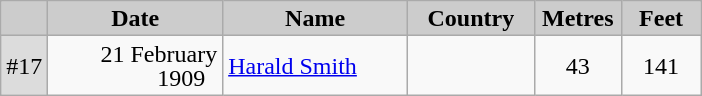<table class="wikitable sortable" style="text-align:left; line-height:16px; width:37%;">
<tr>
<th style="background-color: #ccc;" width="15"></th>
<th style="background-color: #ccc;" width="130">Date</th>
<th style="background-color: #ccc;" width="145">Name</th>
<th style="background-color: #ccc;" width="85">Country</th>
<th style="background-color: #ccc;" width="52">Metres</th>
<th style="background-color: #ccc;" width="52">Feet</th>
</tr>
<tr>
<td bgcolor=gainsboro align=center>#17</td>
<td align=right>21 February 1909  </td>
<td><a href='#'>Harald Smith</a></td>
<td></td>
<td align=center>43</td>
<td align=center>141</td>
</tr>
</table>
